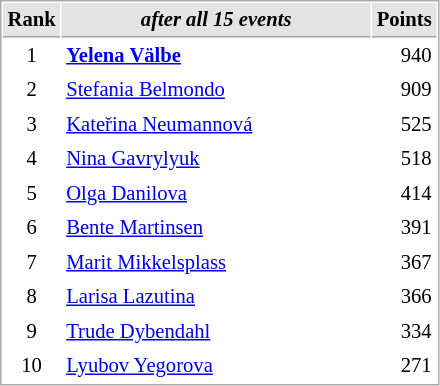<table cellspacing="1" cellpadding="3" style="border:1px solid #AAAAAA;font-size:86%">
<tr style="background-color: #E4E4E4;">
<th style="border-bottom:1px solid #AAAAAA" width=10>Rank</th>
<th style="border-bottom:1px solid #AAAAAA" width=200><em>after all 15 events</em></th>
<th style="border-bottom:1px solid #AAAAAA" width=20 align=right>Points</th>
</tr>
<tr>
<td align=center>1</td>
<td> <strong><a href='#'>Yelena Välbe</a></strong></td>
<td align=right>940</td>
</tr>
<tr>
<td align=center>2</td>
<td> <a href='#'>Stefania Belmondo</a></td>
<td align=right>909</td>
</tr>
<tr>
<td align=center>3</td>
<td> <a href='#'>Kateřina Neumannová</a></td>
<td align=right>525</td>
</tr>
<tr>
<td align=center>4</td>
<td> <a href='#'>Nina Gavrylyuk</a></td>
<td align=right>518</td>
</tr>
<tr>
<td align=center>5</td>
<td> <a href='#'>Olga Danilova</a></td>
<td align=right>414</td>
</tr>
<tr>
<td align=center>6</td>
<td> <a href='#'>Bente Martinsen</a></td>
<td align=right>391</td>
</tr>
<tr>
<td align=center>7</td>
<td> <a href='#'>Marit Mikkelsplass</a></td>
<td align=right>367</td>
</tr>
<tr>
<td align=center>8</td>
<td> <a href='#'>Larisa Lazutina</a></td>
<td align=right>366</td>
</tr>
<tr>
<td align=center>9</td>
<td> <a href='#'>Trude Dybendahl</a></td>
<td align=right>334</td>
</tr>
<tr>
<td align=center>10</td>
<td> <a href='#'>Lyubov Yegorova</a></td>
<td align=right>271</td>
</tr>
</table>
